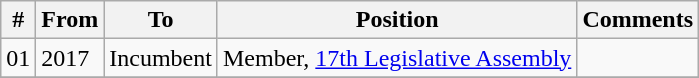<table class="wikitable sortable">
<tr>
<th>#</th>
<th>From</th>
<th>To</th>
<th>Position</th>
<th>Comments</th>
</tr>
<tr>
<td>01</td>
<td>2017</td>
<td>Incumbent</td>
<td>Member, <a href='#'>17th Legislative Assembly</a></td>
<td></td>
</tr>
<tr>
</tr>
</table>
